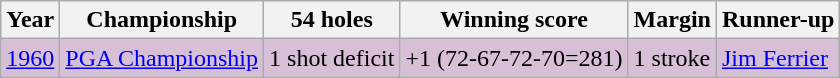<table class="wikitable">
<tr>
<th>Year</th>
<th>Championship</th>
<th>54 holes</th>
<th>Winning score</th>
<th>Margin</th>
<th>Runner-up</th>
</tr>
<tr style="background:#D8BFD8;">
<td><a href='#'>1960</a></td>
<td><a href='#'>PGA Championship</a></td>
<td>1 shot deficit</td>
<td>+1 (72-67-72-70=281)</td>
<td>1 stroke</td>
<td> <a href='#'>Jim Ferrier</a></td>
</tr>
</table>
